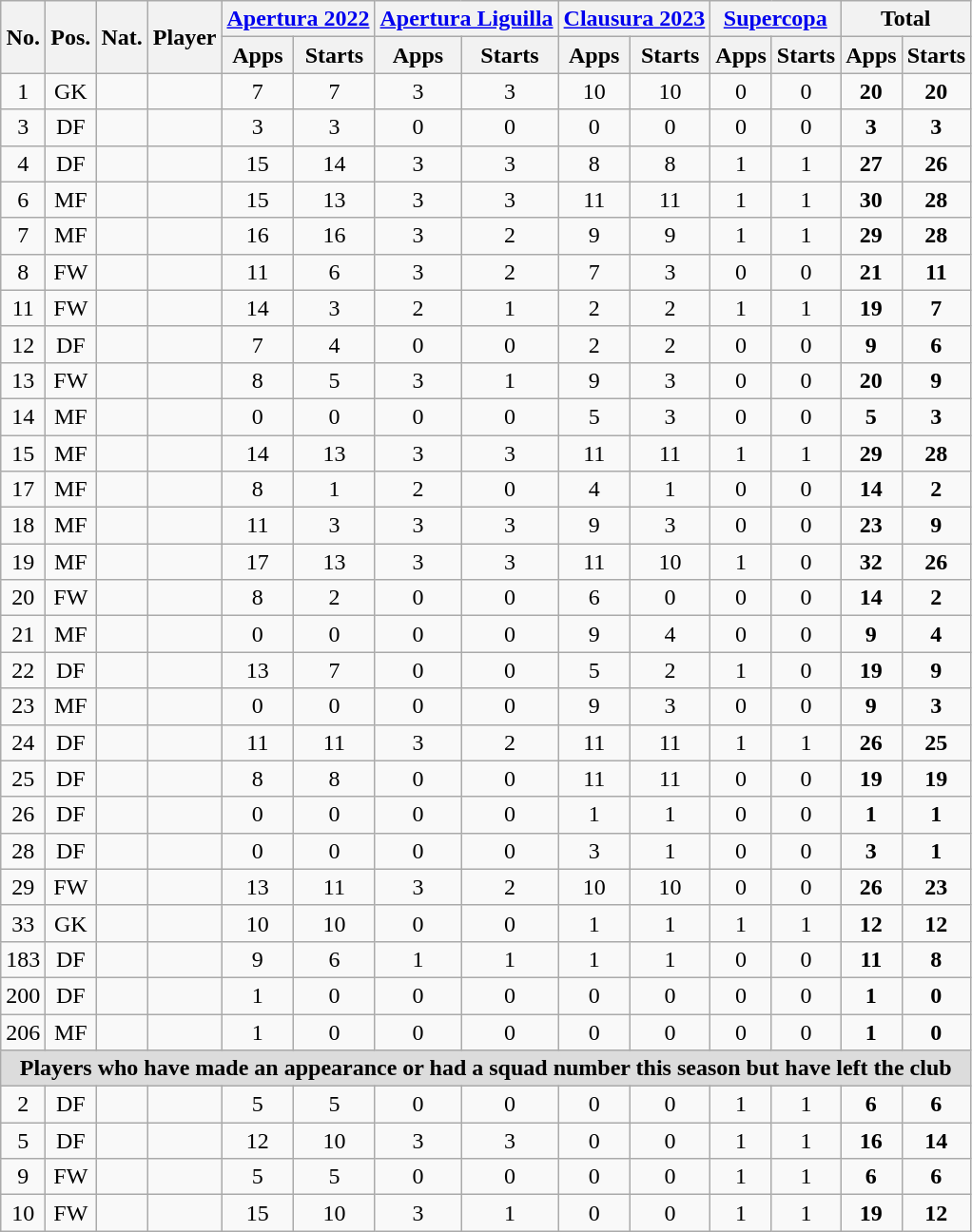<table class="wikitable sortable" style="text-align:center">
<tr>
<th rowspan="2">No.</th>
<th rowspan="2">Pos.</th>
<th rowspan="2">Nat.</th>
<th rowspan="2">Player</th>
<th colspan="2"><a href='#'>Apertura 2022</a></th>
<th colspan="2"><a href='#'>Apertura Liguilla</a></th>
<th colspan="2"><a href='#'>Clausura 2023</a></th>
<th colspan="2"><a href='#'>Supercopa</a></th>
<th colspan="2">Total</th>
</tr>
<tr>
<th>Apps</th>
<th>Starts</th>
<th>Apps</th>
<th>Starts</th>
<th>Apps</th>
<th>Starts</th>
<th>Apps</th>
<th>Starts</th>
<th>Apps</th>
<th>Starts</th>
</tr>
<tr>
<td>1</td>
<td>GK</td>
<td></td>
<td align=left></td>
<td>7</td>
<td>7</td>
<td>3</td>
<td>3</td>
<td>10</td>
<td>10</td>
<td>0</td>
<td>0</td>
<td><strong>20</strong></td>
<td><strong>20</strong></td>
</tr>
<tr>
<td>3</td>
<td>DF</td>
<td></td>
<td align=left></td>
<td>3</td>
<td>3</td>
<td>0</td>
<td>0</td>
<td>0</td>
<td>0</td>
<td>0</td>
<td>0</td>
<td><strong>3</strong></td>
<td><strong>3</strong></td>
</tr>
<tr>
<td>4</td>
<td>DF</td>
<td></td>
<td align=left></td>
<td>15</td>
<td>14</td>
<td>3</td>
<td>3</td>
<td>8</td>
<td>8</td>
<td>1</td>
<td>1</td>
<td><strong>27</strong></td>
<td><strong>26</strong></td>
</tr>
<tr>
<td>6</td>
<td>MF</td>
<td></td>
<td align=left></td>
<td>15</td>
<td>13</td>
<td>3</td>
<td>3</td>
<td>11</td>
<td>11</td>
<td>1</td>
<td>1</td>
<td><strong>30</strong></td>
<td><strong>28</strong></td>
</tr>
<tr>
<td>7</td>
<td>MF</td>
<td></td>
<td align=left></td>
<td>16</td>
<td>16</td>
<td>3</td>
<td>2</td>
<td>9</td>
<td>9</td>
<td>1</td>
<td>1</td>
<td><strong>29</strong></td>
<td><strong>28</strong></td>
</tr>
<tr>
<td>8</td>
<td>FW</td>
<td></td>
<td align=left></td>
<td>11</td>
<td>6</td>
<td>3</td>
<td>2</td>
<td>7</td>
<td>3</td>
<td>0</td>
<td>0</td>
<td><strong>21</strong></td>
<td><strong>11</strong></td>
</tr>
<tr>
<td>11</td>
<td>FW</td>
<td></td>
<td align=left></td>
<td>14</td>
<td>3</td>
<td>2</td>
<td>1</td>
<td>2</td>
<td>2</td>
<td>1</td>
<td>1</td>
<td><strong>19</strong></td>
<td><strong>7</strong></td>
</tr>
<tr>
<td>12</td>
<td>DF</td>
<td></td>
<td align=left></td>
<td>7</td>
<td>4</td>
<td>0</td>
<td>0</td>
<td>2</td>
<td>2</td>
<td>0</td>
<td>0</td>
<td><strong>9</strong></td>
<td><strong>6</strong></td>
</tr>
<tr>
<td>13</td>
<td>FW</td>
<td></td>
<td align=left></td>
<td>8</td>
<td>5</td>
<td>3</td>
<td>1</td>
<td>9</td>
<td>3</td>
<td>0</td>
<td>0</td>
<td><strong>20</strong></td>
<td><strong>9</strong></td>
</tr>
<tr>
<td>14</td>
<td>MF</td>
<td></td>
<td align=left></td>
<td>0</td>
<td>0</td>
<td>0</td>
<td>0</td>
<td>5</td>
<td>3</td>
<td>0</td>
<td>0</td>
<td><strong>5</strong></td>
<td><strong>3</strong></td>
</tr>
<tr>
<td>15</td>
<td>MF</td>
<td></td>
<td align=left></td>
<td>14</td>
<td>13</td>
<td>3</td>
<td>3</td>
<td>11</td>
<td>11</td>
<td>1</td>
<td>1</td>
<td><strong>29</strong></td>
<td><strong>28</strong></td>
</tr>
<tr>
<td>17</td>
<td>MF</td>
<td></td>
<td align=left></td>
<td>8</td>
<td>1</td>
<td>2</td>
<td>0</td>
<td>4</td>
<td>1</td>
<td>0</td>
<td>0</td>
<td><strong>14</strong></td>
<td><strong>2</strong></td>
</tr>
<tr>
<td>18</td>
<td>MF</td>
<td></td>
<td align=left></td>
<td>11</td>
<td>3</td>
<td>3</td>
<td>3</td>
<td>9</td>
<td>3</td>
<td>0</td>
<td>0</td>
<td><strong>23</strong></td>
<td><strong>9</strong></td>
</tr>
<tr>
<td>19</td>
<td>MF</td>
<td></td>
<td align=left></td>
<td>17</td>
<td>13</td>
<td>3</td>
<td>3</td>
<td>11</td>
<td>10</td>
<td>1</td>
<td>0</td>
<td><strong>32</strong></td>
<td><strong>26</strong></td>
</tr>
<tr>
<td>20</td>
<td>FW</td>
<td></td>
<td align=left></td>
<td>8</td>
<td>2</td>
<td>0</td>
<td>0</td>
<td>6</td>
<td>0</td>
<td>0</td>
<td>0</td>
<td><strong>14</strong></td>
<td><strong>2</strong></td>
</tr>
<tr>
<td>21</td>
<td>MF</td>
<td></td>
<td align=left></td>
<td>0</td>
<td>0</td>
<td>0</td>
<td>0</td>
<td>9</td>
<td>4</td>
<td>0</td>
<td>0</td>
<td><strong>9</strong></td>
<td><strong>4</strong></td>
</tr>
<tr>
<td>22</td>
<td>DF</td>
<td></td>
<td align=left></td>
<td>13</td>
<td>7</td>
<td>0</td>
<td>0</td>
<td>5</td>
<td>2</td>
<td>1</td>
<td>0</td>
<td><strong>19</strong></td>
<td><strong>9</strong></td>
</tr>
<tr>
<td>23</td>
<td>MF</td>
<td></td>
<td align=left></td>
<td>0</td>
<td>0</td>
<td>0</td>
<td>0</td>
<td>9</td>
<td>3</td>
<td>0</td>
<td>0</td>
<td><strong>9</strong></td>
<td><strong>3</strong></td>
</tr>
<tr>
<td>24</td>
<td>DF</td>
<td></td>
<td align=left></td>
<td>11</td>
<td>11</td>
<td>3</td>
<td>2</td>
<td>11</td>
<td>11</td>
<td>1</td>
<td>1</td>
<td><strong>26</strong></td>
<td><strong>25</strong></td>
</tr>
<tr>
<td>25</td>
<td>DF</td>
<td></td>
<td align=left></td>
<td>8</td>
<td>8</td>
<td>0</td>
<td>0</td>
<td>11</td>
<td>11</td>
<td>0</td>
<td>0</td>
<td><strong>19</strong></td>
<td><strong>19</strong></td>
</tr>
<tr>
<td>26</td>
<td>DF</td>
<td></td>
<td align=left></td>
<td>0</td>
<td>0</td>
<td>0</td>
<td>0</td>
<td>1</td>
<td>1</td>
<td>0</td>
<td>0</td>
<td><strong>1</strong></td>
<td><strong>1</strong></td>
</tr>
<tr>
<td>28</td>
<td>DF</td>
<td></td>
<td align=left></td>
<td>0</td>
<td>0</td>
<td>0</td>
<td>0</td>
<td>3</td>
<td>1</td>
<td>0</td>
<td>0</td>
<td><strong>3</strong></td>
<td><strong>1</strong></td>
</tr>
<tr>
<td>29</td>
<td>FW</td>
<td></td>
<td align=left></td>
<td>13</td>
<td>11</td>
<td>3</td>
<td>2</td>
<td>10</td>
<td>10</td>
<td>0</td>
<td>0</td>
<td><strong>26</strong></td>
<td><strong>23</strong></td>
</tr>
<tr>
<td>33</td>
<td>GK</td>
<td></td>
<td align=left></td>
<td>10</td>
<td>10</td>
<td>0</td>
<td>0</td>
<td>1</td>
<td>1</td>
<td>1</td>
<td>1</td>
<td><strong>12</strong></td>
<td><strong>12</strong></td>
</tr>
<tr>
<td>183</td>
<td>DF</td>
<td></td>
<td align=left></td>
<td>9</td>
<td>6</td>
<td>1</td>
<td>1</td>
<td>1</td>
<td>1</td>
<td>0</td>
<td>0</td>
<td><strong>11</strong></td>
<td><strong>8</strong></td>
</tr>
<tr>
<td>200</td>
<td>DF</td>
<td></td>
<td align=left></td>
<td>1</td>
<td>0</td>
<td>0</td>
<td>0</td>
<td>0</td>
<td>0</td>
<td>0</td>
<td>0</td>
<td><strong>1</strong></td>
<td><strong>0</strong></td>
</tr>
<tr>
<td>206</td>
<td>MF</td>
<td></td>
<td align=left></td>
<td>1</td>
<td>0</td>
<td>0</td>
<td>0</td>
<td>0</td>
<td>0</td>
<td>0</td>
<td>0</td>
<td><strong>1</strong></td>
<td><strong>0</strong></td>
</tr>
<tr>
<th colspan=14 style=background:#dcdcdc; text-align:center>Players who have made an appearance or had a squad number this season but have left the club</th>
</tr>
<tr>
<td>2</td>
<td>DF</td>
<td></td>
<td align=left></td>
<td>5</td>
<td>5</td>
<td>0</td>
<td>0</td>
<td>0</td>
<td>0</td>
<td>1</td>
<td>1</td>
<td><strong>6</strong></td>
<td><strong>6</strong></td>
</tr>
<tr>
<td>5</td>
<td>DF</td>
<td></td>
<td align=left></td>
<td>12</td>
<td>10</td>
<td>3</td>
<td>3</td>
<td>0</td>
<td>0</td>
<td>1</td>
<td>1</td>
<td><strong>16</strong></td>
<td><strong>14</strong></td>
</tr>
<tr>
<td>9</td>
<td>FW</td>
<td></td>
<td align=left></td>
<td>5</td>
<td>5</td>
<td>0</td>
<td>0</td>
<td>0</td>
<td>0</td>
<td>1</td>
<td>1</td>
<td><strong>6</strong></td>
<td><strong>6</strong></td>
</tr>
<tr>
<td>10</td>
<td>FW</td>
<td></td>
<td align=left></td>
<td>15</td>
<td>10</td>
<td>3</td>
<td>1</td>
<td>0</td>
<td>0</td>
<td>1</td>
<td>1</td>
<td><strong>19</strong></td>
<td><strong>12</strong></td>
</tr>
</table>
